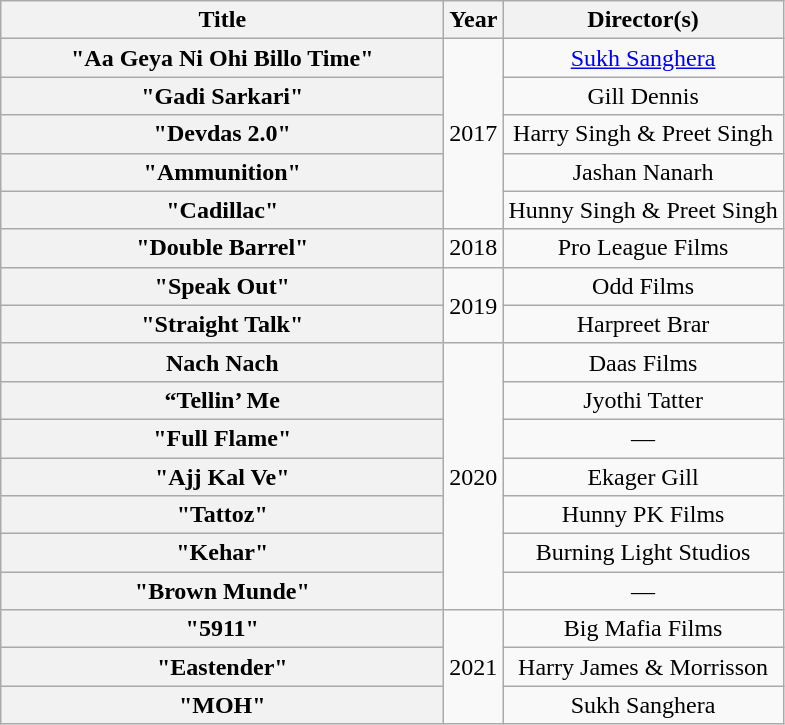<table class="wikitable plainrowheaders" style="text-align:center;">
<tr>
<th scope="col" style="width:18em;">Title</th>
<th scope="col">Year</th>
<th scope="col">Director(s)</th>
</tr>
<tr>
<th scope="row">"Aa Geya Ni Ohi Billo Time"<br></th>
<td rowspan="5">2017</td>
<td><a href='#'>Sukh Sanghera</a></td>
</tr>
<tr>
<th scope="row">"Gadi Sarkari"<br></th>
<td>Gill Dennis</td>
</tr>
<tr>
<th scope="row">"Devdas 2.0"<br></th>
<td>Harry Singh & Preet Singh</td>
</tr>
<tr>
<th scope="row">"Ammunition"<br></th>
<td>Jashan Nanarh</td>
</tr>
<tr>
<th scope="row">"Cadillac"<br></th>
<td>Hunny Singh & Preet Singh</td>
</tr>
<tr>
<th scope="row">"Double Barrel"<br></th>
<td>2018</td>
<td>Pro League Films</td>
</tr>
<tr>
<th scope="row">"Speak Out"<br></th>
<td rowspan="2">2019</td>
<td>Odd Films</td>
</tr>
<tr>
<th scope="row">"Straight Talk"<br></th>
<td>Harpreet Brar</td>
</tr>
<tr>
<th scope="row">Nach Nach<br></th>
<td rowspan="7">2020</td>
<td>Daas Films</td>
</tr>
<tr>
<th scope="row">“Tellin’ Me<br></th>
<td>Jyothi Tatter</td>
</tr>
<tr>
<th scope="row">"Full Flame"<br></th>
<td>—</td>
</tr>
<tr>
<th scope="row">"Ajj Kal Ve"<br></th>
<td>Ekager Gill</td>
</tr>
<tr>
<th scope="row">"Tattoz"<br></th>
<td>Hunny PK Films</td>
</tr>
<tr>
<th scope="row">"Kehar"<br></th>
<td>Burning Light Studios</td>
</tr>
<tr>
<th scope="row">"Brown Munde"<br></th>
<td>—</td>
</tr>
<tr>
<th scope="row">"5911"<br></th>
<td rowspan="3">2021</td>
<td>Big Mafia Films</td>
</tr>
<tr>
<th scope="row">"Eastender"<br></th>
<td>Harry James & Morrisson</td>
</tr>
<tr>
<th scope="row">"MOH"<br></th>
<td>Sukh Sanghera</td>
</tr>
</table>
